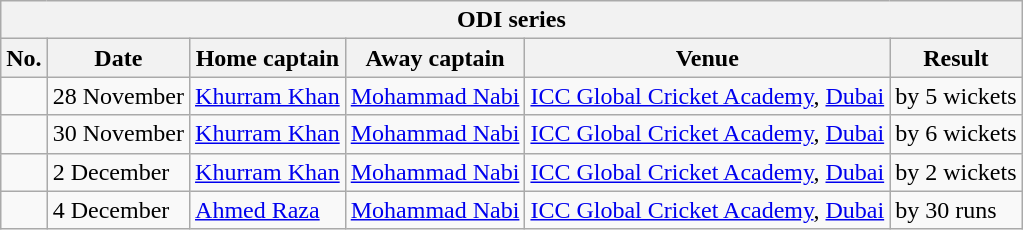<table class="wikitable">
<tr>
<th colspan="9">ODI series</th>
</tr>
<tr>
<th>No.</th>
<th>Date</th>
<th>Home captain</th>
<th>Away captain</th>
<th>Venue</th>
<th>Result</th>
</tr>
<tr>
<td></td>
<td>28 November</td>
<td><a href='#'>Khurram Khan</a></td>
<td><a href='#'>Mohammad Nabi</a></td>
<td><a href='#'>ICC Global Cricket Academy</a>, <a href='#'>Dubai</a></td>
<td> by 5 wickets</td>
</tr>
<tr>
<td></td>
<td>30 November</td>
<td><a href='#'>Khurram Khan</a></td>
<td><a href='#'>Mohammad Nabi</a></td>
<td><a href='#'>ICC Global Cricket Academy</a>, <a href='#'>Dubai</a></td>
<td> by 6 wickets</td>
</tr>
<tr>
<td></td>
<td>2 December</td>
<td><a href='#'>Khurram Khan</a></td>
<td><a href='#'>Mohammad Nabi</a></td>
<td><a href='#'>ICC Global Cricket Academy</a>, <a href='#'>Dubai</a></td>
<td> by 2 wickets</td>
</tr>
<tr>
<td></td>
<td>4 December</td>
<td><a href='#'>Ahmed Raza</a></td>
<td><a href='#'>Mohammad Nabi</a></td>
<td><a href='#'>ICC Global Cricket Academy</a>, <a href='#'>Dubai</a></td>
<td> by 30 runs</td>
</tr>
</table>
